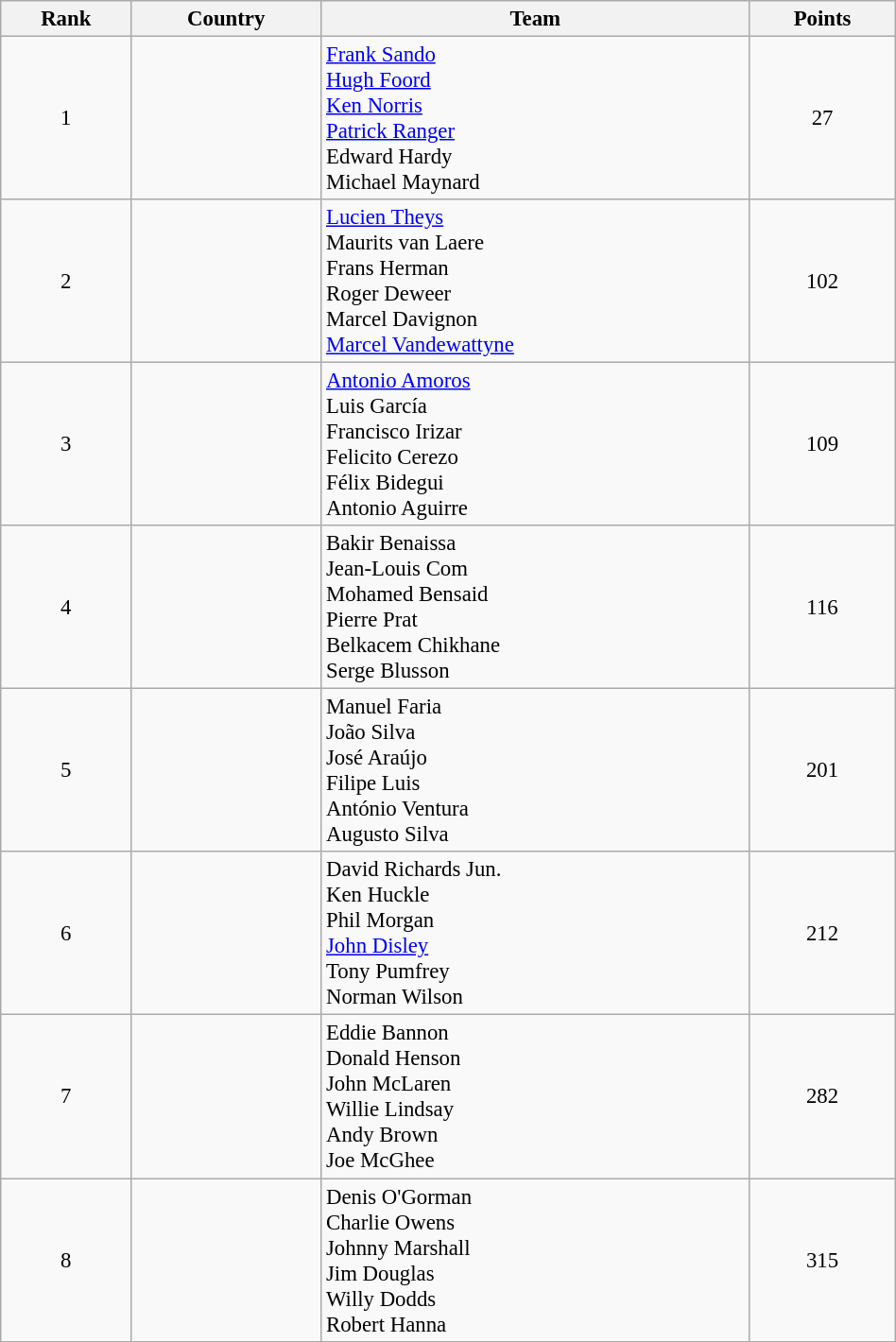<table class="wikitable sortable" style=" text-align:center; font-size:95%;" width="50%">
<tr>
<th>Rank</th>
<th>Country</th>
<th>Team</th>
<th>Points</th>
</tr>
<tr>
<td align=center>1</td>
<td align=left></td>
<td align=left><a href='#'>Frank Sando</a><br><a href='#'>Hugh Foord</a><br><a href='#'>Ken Norris</a><br><a href='#'>Patrick Ranger</a><br>Edward Hardy<br>Michael Maynard</td>
<td>27</td>
</tr>
<tr>
<td align=center>2</td>
<td align=left></td>
<td align=left><a href='#'>Lucien Theys</a><br>Maurits van Laere<br>Frans Herman<br>Roger Deweer<br>Marcel Davignon<br><a href='#'>Marcel Vandewattyne</a></td>
<td>102</td>
</tr>
<tr>
<td align=center>3</td>
<td align=left></td>
<td align=left><a href='#'>Antonio Amoros</a><br>Luis García<br>Francisco Irizar<br>Felicito Cerezo<br>Félix Bidegui<br>Antonio Aguirre</td>
<td>109</td>
</tr>
<tr>
<td align=center>4</td>
<td align=left></td>
<td align=left>Bakir Benaissa<br>Jean-Louis Com<br>Mohamed Bensaid<br>Pierre Prat<br>Belkacem Chikhane<br>Serge Blusson</td>
<td>116</td>
</tr>
<tr>
<td align=center>5</td>
<td align=left></td>
<td align=left>Manuel Faria<br>João Silva<br>José Araújo<br>Filipe Luis<br>António Ventura<br>Augusto Silva</td>
<td>201</td>
</tr>
<tr>
<td align=center>6</td>
<td align=left></td>
<td align=left>David Richards Jun.<br>Ken Huckle<br>Phil Morgan<br><a href='#'>John Disley</a><br>Tony Pumfrey<br>Norman Wilson</td>
<td>212</td>
</tr>
<tr>
<td align=center>7</td>
<td align=left></td>
<td align=left>Eddie Bannon<br>Donald Henson<br>John McLaren<br>Willie Lindsay<br>Andy Brown<br>Joe McGhee</td>
<td>282</td>
</tr>
<tr>
<td align=center>8</td>
<td align=left></td>
<td align=left>Denis O'Gorman<br>Charlie Owens<br>Johnny Marshall<br>Jim Douglas<br>Willy Dodds<br>Robert Hanna</td>
<td>315</td>
</tr>
</table>
